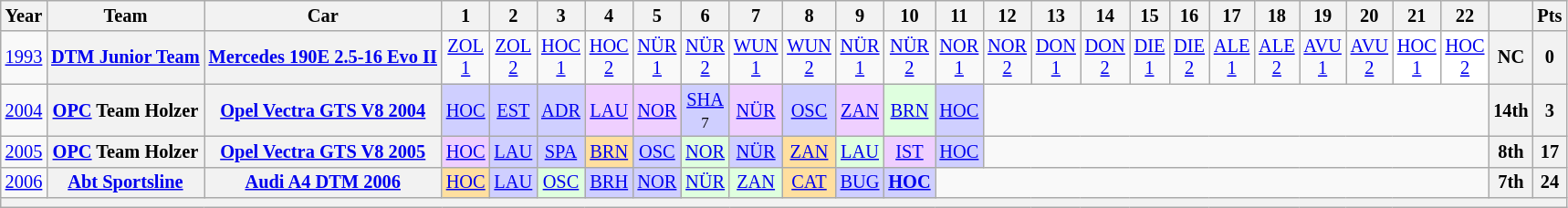<table class="wikitable" style="text-align:center; font-size:85%;">
<tr>
<th>Year</th>
<th>Team</th>
<th>Car</th>
<th>1</th>
<th>2</th>
<th>3</th>
<th>4</th>
<th>5</th>
<th>6</th>
<th>7</th>
<th>8</th>
<th>9</th>
<th>10</th>
<th>11</th>
<th>12</th>
<th>13</th>
<th>14</th>
<th>15</th>
<th>16</th>
<th>17</th>
<th>18</th>
<th>19</th>
<th>20</th>
<th>21</th>
<th>22</th>
<th></th>
<th>Pts</th>
</tr>
<tr>
<td><a href='#'>1993</a></td>
<th nowrap><a href='#'>DTM Junior Team</a></th>
<th nowrap><a href='#'>Mercedes 190E 2.5-16 Evo II</a></th>
<td><a href='#'>ZOL<br>1</a></td>
<td><a href='#'>ZOL<br>2</a></td>
<td><a href='#'>HOC<br>1</a></td>
<td><a href='#'>HOC<br>2</a></td>
<td><a href='#'>NÜR<br>1</a></td>
<td><a href='#'>NÜR<br>2</a></td>
<td><a href='#'>WUN<br>1</a></td>
<td><a href='#'>WUN<br>2</a></td>
<td><a href='#'>NÜR<br>1</a></td>
<td><a href='#'>NÜR<br>2</a></td>
<td><a href='#'>NOR<br>1</a></td>
<td><a href='#'>NOR<br>2</a></td>
<td><a href='#'>DON<br>1</a></td>
<td><a href='#'>DON<br>2</a></td>
<td><a href='#'>DIE<br>1</a></td>
<td><a href='#'>DIE<br>2</a></td>
<td><a href='#'>ALE<br>1</a></td>
<td><a href='#'>ALE<br>2</a></td>
<td><a href='#'>AVU<br>1</a></td>
<td><a href='#'>AVU<br>2</a></td>
<td style="background:#FFFFFF;"><a href='#'>HOC<br>1</a><br></td>
<td style="background:#FFFFFF;"><a href='#'>HOC<br>2</a><br></td>
<th>NC</th>
<th>0</th>
</tr>
<tr>
<td><a href='#'>2004</a></td>
<th nowrap><a href='#'>OPC</a> Team Holzer</th>
<th nowrap><a href='#'>Opel Vectra GTS V8 2004</a></th>
<td style="background:#CFCFFF;"><a href='#'>HOC</a><br></td>
<td style="background:#CFCFFF;"><a href='#'>EST</a><br></td>
<td style="background:#CFCFFF;"><a href='#'>ADR</a><br></td>
<td style="background:#EFCFFF;"><a href='#'>LAU</a><br></td>
<td style="background:#EFCFFF;"><a href='#'>NOR</a><br></td>
<td style="background:#CFCFFF;"><a href='#'>SHA</a><br><small>7</small></td>
<td style="background:#EFCFFF;"><a href='#'>NÜR</a><br></td>
<td style="background:#CFCFFF;"><a href='#'>OSC</a><br></td>
<td style="background:#EFCFFF;"><a href='#'>ZAN</a><br></td>
<td style="background:#DFFFDF;"><a href='#'>BRN</a><br></td>
<td style="background:#CFCFFF;"><a href='#'>HOC</a><br></td>
<td colspan=11></td>
<th>14th</th>
<th>3</th>
</tr>
<tr>
<td><a href='#'>2005</a></td>
<th nowrap><a href='#'>OPC</a> Team Holzer</th>
<th nowrap><a href='#'>Opel Vectra GTS V8 2005</a></th>
<td style="background:#EFCFFF;"><a href='#'>HOC</a><br></td>
<td style="background:#CFCFFF;"><a href='#'>LAU</a><br></td>
<td style="background:#CFCFFF;"><a href='#'>SPA</a><br></td>
<td style="background:#FFDF9F;"><a href='#'>BRN</a><br></td>
<td style="background:#CFCFFF;"><a href='#'>OSC</a><br></td>
<td style="background:#DFFFDF;"><a href='#'>NOR</a><br></td>
<td style="background:#CFCFFF;"><a href='#'>NÜR</a><br></td>
<td style="background:#FFDF9F;"><a href='#'>ZAN</a><br></td>
<td style="background:#DFFFDF;"><a href='#'>LAU</a><br></td>
<td style="background:#EFCFFF;"><a href='#'>IST</a><br></td>
<td style="background:#CFCFFF;"><a href='#'>HOC</a><br></td>
<td colspan=11></td>
<th>8th</th>
<th>17</th>
</tr>
<tr>
<td><a href='#'>2006</a></td>
<th nowrap><a href='#'>Abt Sportsline</a></th>
<th nowrap><a href='#'>Audi A4 DTM 2006</a></th>
<td style="background:#FFDF9F;"><a href='#'>HOC</a><br></td>
<td style="background:#CFCFFF;"><a href='#'>LAU</a><br></td>
<td style="background:#DFFFDF;"><a href='#'>OSC</a><br></td>
<td style="background:#CFCFFF;"><a href='#'>BRH</a><br></td>
<td style="background:#CFCFFF;"><a href='#'>NOR</a><br></td>
<td style="background:#DFFFDF;"><a href='#'>NÜR</a><br></td>
<td style="background:#DFFFDF;"><a href='#'>ZAN</a><br></td>
<td style="background:#FFDF9F;"><a href='#'>CAT</a><br></td>
<td style="background:#CFCFFF;"><a href='#'>BUG</a><br></td>
<td style="background:#CFCFFF;"><strong><a href='#'>HOC</a></strong><br></td>
<td colspan=12></td>
<th>7th</th>
<th>24</th>
</tr>
<tr>
<th colspan="27"></th>
</tr>
</table>
